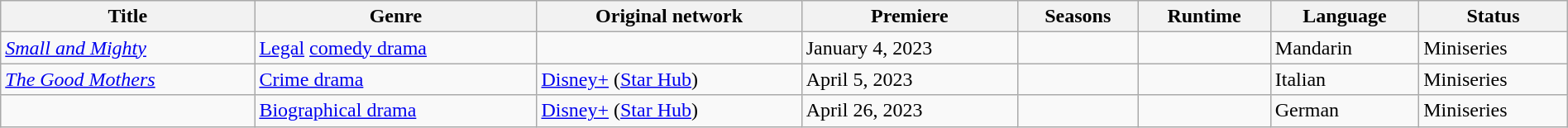<table class="wikitable sortable" style="width:100%;">
<tr>
<th>Title</th>
<th>Genre</th>
<th>Original network</th>
<th>Premiere</th>
<th>Seasons</th>
<th>Runtime</th>
<th>Language</th>
<th>Status</th>
</tr>
<tr>
<td><em><a href='#'>Small and Mighty</a></em></td>
<td><a href='#'>Legal</a> <a href='#'>comedy drama</a></td>
<td></td>
<td>January 4, 2023</td>
<td></td>
<td></td>
<td>Mandarin</td>
<td>Miniseries</td>
</tr>
<tr>
<td><em><a href='#'>The Good Mothers</a></em></td>
<td><a href='#'>Crime drama</a></td>
<td><a href='#'>Disney+</a> (<a href='#'>Star Hub</a>)</td>
<td>April 5, 2023</td>
<td></td>
<td></td>
<td>Italian</td>
<td>Miniseries</td>
</tr>
<tr>
<td><em></em></td>
<td><a href='#'>Biographical drama</a></td>
<td><a href='#'>Disney+</a> (<a href='#'>Star Hub</a>)</td>
<td>April 26, 2023</td>
<td></td>
<td></td>
<td>German</td>
<td>Miniseries</td>
</tr>
</table>
